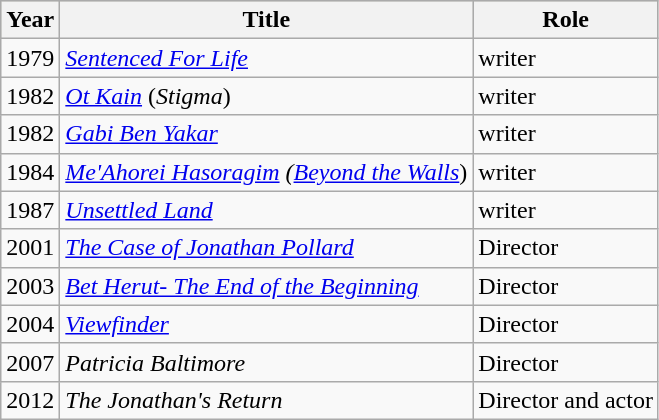<table class="wikitable">
<tr bgcolor="#CCCCC">
<th>Year</th>
<th>Title</th>
<th>Role</th>
</tr>
<tr>
<td>1979</td>
<td><em><a href='#'>Sentenced For Life</a></em></td>
<td>writer</td>
</tr>
<tr>
<td>1982</td>
<td><em><a href='#'>Ot Kain</a></em> (<em>Stigma</em>)</td>
<td>writer</td>
</tr>
<tr>
<td>1982</td>
<td><em><a href='#'>Gabi Ben Yakar</a></em></td>
<td>writer</td>
</tr>
<tr>
<td>1984</td>
<td><em><a href='#'>Me'Ahorei Hasoragim</a> (<a href='#'>Beyond the Walls</a></em>)</td>
<td>writer</td>
</tr>
<tr>
<td>1987</td>
<td><em><a href='#'>Unsettled Land</a></em></td>
<td>writer</td>
</tr>
<tr>
<td>2001</td>
<td><em><a href='#'>The Case of Jonathan Pollard</a></em></td>
<td>Director</td>
</tr>
<tr>
<td>2003</td>
<td><em><a href='#'>Bet Herut- The End of the Beginning</a></em></td>
<td>Director</td>
</tr>
<tr>
<td>2004</td>
<td><em><a href='#'>Viewfinder</a></em></td>
<td>Director</td>
</tr>
<tr>
<td>2007</td>
<td><em>Patricia Baltimore</em></td>
<td>Director</td>
</tr>
<tr>
<td>2012</td>
<td><em>The Jonathan's Return</em></td>
<td>Director and actor</td>
</tr>
</table>
